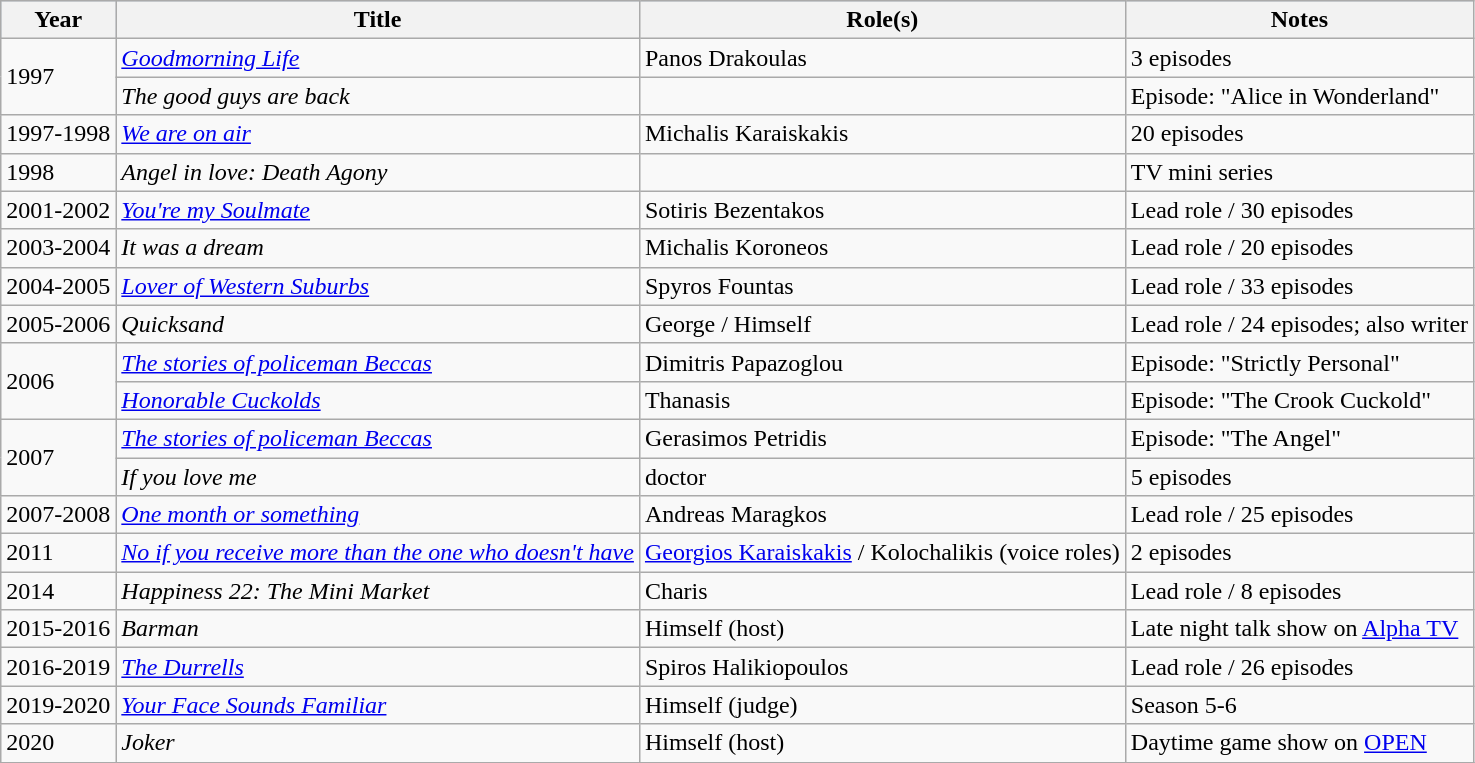<table class="wikitable">
<tr style="background:#b0c4de; text-align:center;">
<th>Year</th>
<th>Title</th>
<th>Role(s)</th>
<th>Notes</th>
</tr>
<tr>
<td rowspan="2">1997</td>
<td><em><a href='#'>Goodmorning Life</a></em></td>
<td>Panos Drakoulas</td>
<td>3 episodes</td>
</tr>
<tr>
<td><em>The good guys are back</em></td>
<td></td>
<td>Episode: "Alice in Wonderland"</td>
</tr>
<tr>
<td>1997-1998</td>
<td><em><a href='#'>We are on air</a></em></td>
<td>Michalis Karaiskakis</td>
<td>20 episodes</td>
</tr>
<tr>
<td>1998</td>
<td><em>Angel in love: Death Agony</em></td>
<td></td>
<td>TV mini series</td>
</tr>
<tr>
<td>2001-2002</td>
<td><em><a href='#'>You're my Soulmate</a></em></td>
<td>Sotiris Bezentakos</td>
<td>Lead role / 30 episodes</td>
</tr>
<tr>
<td>2003-2004</td>
<td><em>It was a dream</em></td>
<td>Michalis Koroneos</td>
<td>Lead role / 20 episodes</td>
</tr>
<tr>
<td>2004-2005</td>
<td><em><a href='#'>Lover of Western Suburbs</a></em></td>
<td>Spyros Fountas</td>
<td>Lead role / 33 episodes</td>
</tr>
<tr>
<td>2005-2006</td>
<td><em>Quicksand</em></td>
<td>George / Himself</td>
<td>Lead role / 24 episodes; also writer</td>
</tr>
<tr>
<td rowspan="2">2006</td>
<td><em><a href='#'>The stories of policeman Beccas</a></em></td>
<td>Dimitris Papazoglou</td>
<td>Episode: "Strictly Personal"</td>
</tr>
<tr>
<td><em><a href='#'>Honorable Cuckolds</a></em></td>
<td>Thanasis</td>
<td>Episode: "The Crook Cuckold"</td>
</tr>
<tr>
<td rowspan="2">2007</td>
<td><em><a href='#'>The stories of policeman Beccas</a></em></td>
<td>Gerasimos Petridis</td>
<td>Episode: "The Angel"</td>
</tr>
<tr>
<td><em>If you love me</em></td>
<td>doctor</td>
<td>5 episodes</td>
</tr>
<tr>
<td>2007-2008</td>
<td><em><a href='#'>One month or something</a></em></td>
<td>Andreas Maragkos</td>
<td>Lead role / 25 episodes</td>
</tr>
<tr>
<td>2011</td>
<td><em><a href='#'>No if you receive more than the one who doesn't have</a></em></td>
<td><a href='#'>Georgios Karaiskakis</a> / Kolochalikis (voice roles)</td>
<td>2 episodes</td>
</tr>
<tr>
<td>2014</td>
<td><em>Happiness 22: The Mini Market</em></td>
<td>Charis</td>
<td>Lead role / 8 episodes</td>
</tr>
<tr>
<td>2015-2016</td>
<td><em>Barman</em></td>
<td>Himself (host)</td>
<td>Late night talk show on <a href='#'>Alpha TV</a></td>
</tr>
<tr>
<td>2016-2019</td>
<td><em><a href='#'>The Durrells</a></em></td>
<td>Spiros Halikiopoulos</td>
<td>Lead role / 26 episodes</td>
</tr>
<tr>
<td>2019-2020</td>
<td><em><a href='#'>Your Face Sounds Familiar</a></em></td>
<td>Himself (judge)</td>
<td>Season 5-6</td>
</tr>
<tr>
<td>2020</td>
<td><em>Joker</em></td>
<td>Himself (host)</td>
<td>Daytime game show on <a href='#'>OPEN</a></td>
</tr>
<tr>
</tr>
</table>
